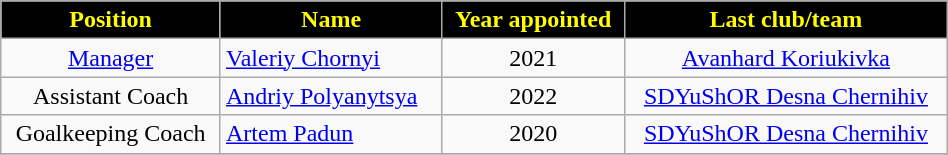<table class="wikitable" style="text-align:center;width:50%;">
<tr>
<th style=background:black;color:yellow>Position</th>
<th style=background:black;color:yellow>Name</th>
<th style=background:black;color:yellow>Year appointed</th>
<th style=background:black;color:yellow>Last club/team</th>
</tr>
<tr>
<td><a href='#'>Manager</a></td>
<td align=left> <a href='#'>Valeriy Chornyi</a></td>
<td>2021</td>
<td><a href='#'>Avanhard Koriukivka</a></td>
</tr>
<tr>
<td>Assistant Coach</td>
<td align=left> <a href='#'>Andriy Polyanytsya</a></td>
<td>2022</td>
<td><a href='#'>SDYuShOR Desna Chernihiv</a></td>
</tr>
<tr>
<td>Goalkeeping Coach</td>
<td align=left> <a href='#'>Artem Padun</a></td>
<td>2020</td>
<td><a href='#'>SDYuShOR Desna Chernihiv</a></td>
</tr>
<tr>
</tr>
</table>
